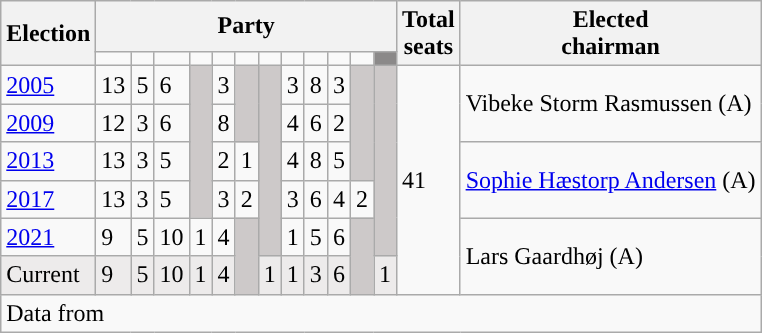<table class="wikitable">
<tr>
<th rowspan="2">Election</th>
<th colspan="12">Party</th>
<th rowspan="2">Total<br>seats</th>
<th rowspan="2">Elected<br>chairman</th>
</tr>
<tr>
<td style="background:"><strong><a href='#'></a></strong></td>
<td style="background:"><strong><a href='#'></a></strong></td>
<td style="background:"><strong><a href='#'></a></strong></td>
<td style="background:"><strong><a href='#'></a></strong></td>
<td style="background:"><strong><a href='#'></a></strong></td>
<td style="background:"><strong><a href='#'></a></strong></td>
<td style="background:"><strong><a href='#'></a></strong></td>
<td style="background:"><strong><a href='#'></a></strong></td>
<td style="background:"><strong><a href='#'></a></strong></td>
<td style="background:"><strong><a href='#'></a></strong></td>
<td style="background:"><strong><a href='#'></a></strong></td>
<td style="background:#8B8989;"><strong></strong></td>
</tr>
<tr>
<td><a href='#'>2005</a></td>
<td>13</td>
<td>5</td>
<td>6</td>
<td style="background:#CDC9C9;" rowspan="4"></td>
<td>3</td>
<td style="background:#CDC9C9;" rowspan="2"></td>
<td style="background:#CDC9C9;" rowspan="5"></td>
<td>3</td>
<td>8</td>
<td>3</td>
<td style="background:#CDC9C9;" rowspan="3"></td>
<td style="background:#CDC9C9;" rowspan="5"></td>
<td rowspan="6">41</td>
<td rowspan="2">Vibeke Storm Rasmussen (A)</td>
</tr>
<tr>
<td><a href='#'>2009</a></td>
<td>12</td>
<td>3</td>
<td>6</td>
<td>8</td>
<td>4</td>
<td>6</td>
<td>2</td>
</tr>
<tr>
<td><a href='#'>2013</a></td>
<td>13</td>
<td>3</td>
<td>5</td>
<td>2</td>
<td>1</td>
<td>4</td>
<td>8</td>
<td>5</td>
<td rowspan="2"><a href='#'>Sophie Hæstorp Andersen</a> (A)</td>
</tr>
<tr>
<td><a href='#'>2017</a></td>
<td>13</td>
<td>3</td>
<td>5</td>
<td>3</td>
<td>2</td>
<td>3</td>
<td>6</td>
<td>4</td>
<td>2</td>
</tr>
<tr>
<td><a href='#'>2021</a></td>
<td>9</td>
<td>5</td>
<td>10</td>
<td>1</td>
<td>4</td>
<td style="background:#CDC9C9;" rowspan="2"></td>
<td>1</td>
<td>5</td>
<td>6</td>
<td style="background:#CDC9C9;" rowspan="2"></td>
<td rowspan="2">Lars Gaardhøj (A)</td>
</tr>
<tr style="background:#edebeb;">
<td>Current</td>
<td>9</td>
<td>5</td>
<td>10</td>
<td>1</td>
<td>4</td>
<td>1</td>
<td>1</td>
<td>3</td>
<td>6</td>
<td>1</td>
</tr>
<tr>
<td colspan="99">Data from </td>
</tr>
</table>
